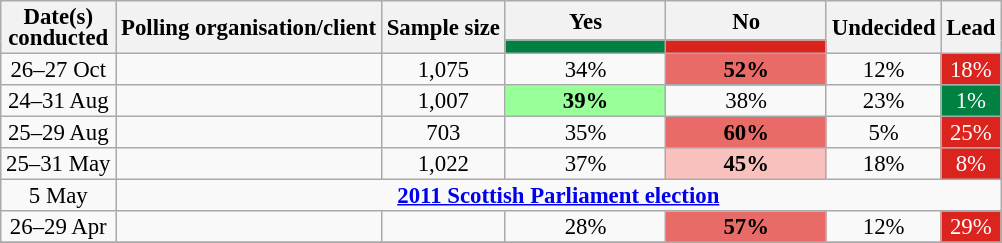<table class="wikitable sortable" style="text-align: center; line-height: 14px; font-size: 95%;">
<tr>
<th rowspan="2">Date(s)<br>conducted</th>
<th rowspan="2">Polling organisation/client</th>
<th rowspan="2">Sample size</th>
<th>Yes</th>
<th>No</th>
<th rowspan="2">Undecided</th>
<th rowspan="2">Lead</th>
</tr>
<tr>
<th class="unsortable" style="background: rgb(0, 129, 66); width: 100px; color: white;"></th>
<th class="unsortable" style="background: rgb(220, 36, 31); width: 100px; color: white;"></th>
</tr>
<tr>
<td data-sort-value="2011-10-27">26–27 Oct</td>
<td></td>
<td>1,075</td>
<td>34%</td>
<td style="background: rgb(233, 107, 103);"><strong>52%</strong></td>
<td>12%</td>
<td style="background: rgb(220, 36, 31); color: white;">18%</td>
</tr>
<tr>
<td data-sort-value="2011-08-31">24–31 Aug</td>
<td></td>
<td>1,007</td>
<td style="background: rgb(153, 255, 153);"><strong>39%</strong></td>
<td>38%</td>
<td>23%</td>
<td style="background: rgb(0, 129, 66); color: white;">1%</td>
</tr>
<tr>
<td data-sort-value="2011-08-29">25–29 Aug</td>
<td></td>
<td>703</td>
<td>35%</td>
<td style="background: rgb(233, 107, 103);"><strong>60%</strong></td>
<td>5%</td>
<td style="background: rgb(220, 36, 31); color: white;">25%</td>
</tr>
<tr>
<td data-sort-value="2011-05-31">25–31 May</td>
<td> </td>
<td>1,022</td>
<td>37%</td>
<td style="background: rgb(248, 193, 190);"><strong>45%</strong></td>
<td>18%</td>
<td style="background: rgb(220, 36, 31); color: white;">8%</td>
</tr>
<tr>
<td data-sort-value="2011-05-05">5 May</td>
<td colspan="8"><strong><a href='#'>2011 Scottish Parliament election</a></strong></td>
</tr>
<tr>
<td data-sort-value="2011-04-29">26–29 Apr</td>
<td></td>
<td></td>
<td>28%</td>
<td style="background: rgb(233, 107, 103);"><strong>57%</strong></td>
<td>12%</td>
<td style="background: rgb(220, 36, 31); color: white;">29%</td>
</tr>
<tr>
</tr>
</table>
